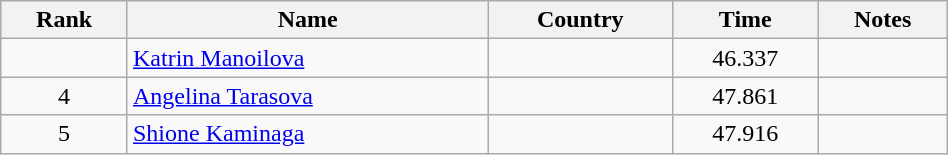<table class="wikitable sortable" style="text-align:center" width=50%>
<tr>
<th>Rank</th>
<th>Name</th>
<th>Country</th>
<th>Time</th>
<th>Notes</th>
</tr>
<tr>
<td></td>
<td align=left><a href='#'>Katrin Manoilova</a></td>
<td align=left></td>
<td>46.337</td>
<td></td>
</tr>
<tr>
<td>4</td>
<td align=left><a href='#'>Angelina Tarasova</a></td>
<td align=left></td>
<td>47.861</td>
<td></td>
</tr>
<tr>
<td>5</td>
<td align=left><a href='#'>Shione Kaminaga</a></td>
<td align=left></td>
<td>47.916</td>
<td></td>
</tr>
</table>
